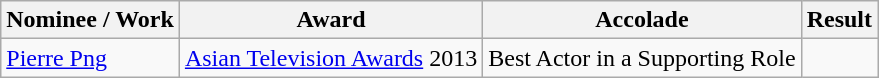<table class="wikitable">
<tr>
<th>Nominee / Work</th>
<th>Award</th>
<th>Accolade</th>
<th class="unsortable">Result</th>
</tr>
<tr>
<td><a href='#'>Pierre Png</a></td>
<td><a href='#'>Asian Television Awards</a> 2013</td>
<td>Best Actor in a Supporting Role</td>
<td></td>
</tr>
</table>
